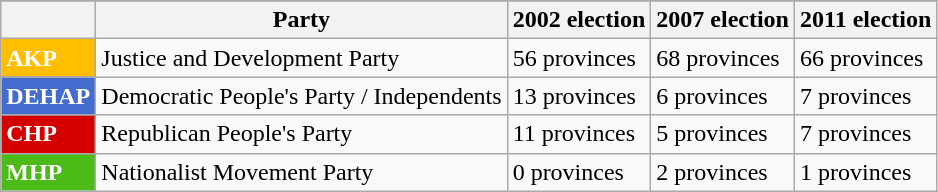<table class="wikitable">
<tr>
</tr>
<tr style="background-color:#E9E9E9">
<th align="center"></th>
<th align="center">Party</th>
<th align="center">2002 election</th>
<th align="center">2007 election</th>
<th align="center">2011 election</th>
</tr>
<tr>
<td style="background:#FFBF00; color:white"><strong>AKP</strong></td>
<td>Justice and Development Party</td>
<td>56 provinces</td>
<td>68 provinces</td>
<td>66 provinces</td>
</tr>
<tr>
<td style="background:#446CCF; color:white"><strong>DEHAP</strong></td>
<td>Democratic People's Party / Independents</td>
<td>13 provinces</td>
<td>6 provinces</td>
<td>7 provinces</td>
</tr>
<tr>
<td style="background:#D40000; color:white"><strong>CHP</strong></td>
<td>Republican People's Party</td>
<td>11 provinces</td>
<td>5 provinces</td>
<td>7 provinces</td>
</tr>
<tr>
<td style="background:#4CBB17; color:white"><strong>MHP</strong></td>
<td>Nationalist Movement Party</td>
<td>0 provinces</td>
<td>2 provinces</td>
<td>1 provinces</td>
</tr>
</table>
